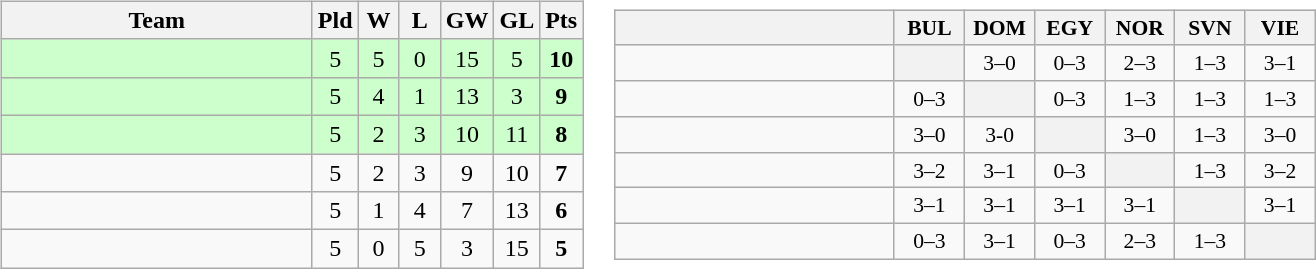<table>
<tr>
<td><br><table class="wikitable" style="text-align:center">
<tr>
<th width=200>Team</th>
<th width=20>Pld</th>
<th width=20>W</th>
<th width=20>L</th>
<th width=20>GW</th>
<th width=20>GL</th>
<th width=20>Pts</th>
</tr>
<tr bgcolor=ccffcc>
<td style="text-align:left;"></td>
<td>5</td>
<td>5</td>
<td>0</td>
<td>15</td>
<td>5</td>
<td><strong>10</strong></td>
</tr>
<tr bgcolor=ccffcc>
<td style="text-align:left;"></td>
<td>5</td>
<td>4</td>
<td>1</td>
<td>13</td>
<td>3</td>
<td><strong>9</strong></td>
</tr>
<tr bgcolor=ccffcc>
<td style="text-align:left;"></td>
<td>5</td>
<td>2</td>
<td>3</td>
<td>10</td>
<td>11</td>
<td><strong>8</strong></td>
</tr>
<tr>
<td style="text-align:left;"></td>
<td>5</td>
<td>2</td>
<td>3</td>
<td>9</td>
<td>10</td>
<td><strong>7</strong></td>
</tr>
<tr>
<td style="text-align:left;"></td>
<td>5</td>
<td>1</td>
<td>4</td>
<td>7</td>
<td>13</td>
<td><strong>6</strong></td>
</tr>
<tr>
<td style="text-align:left;"></td>
<td>5</td>
<td>0</td>
<td>5</td>
<td>3</td>
<td>15</td>
<td><strong>5</strong></td>
</tr>
</table>
</td>
<td><br><table class="wikitable" style="text-align:center; font-size:90%">
<tr>
<th width="180"> </th>
<th width="40">BUL</th>
<th width="40">DOM</th>
<th width="40">EGY</th>
<th width="40">NOR</th>
<th width="40">SVN</th>
<th width="40">VIE</th>
</tr>
<tr>
<td style="text-align:left;"></td>
<th></th>
<td>3–0</td>
<td>0–3</td>
<td>2–3</td>
<td>1–3</td>
<td>3–1</td>
</tr>
<tr>
<td style="text-align:left;"></td>
<td>0–3</td>
<th></th>
<td>0–3</td>
<td>1–3</td>
<td>1–3</td>
<td>1–3</td>
</tr>
<tr>
<td style="text-align:left;"></td>
<td>3–0</td>
<td>3-0</td>
<th></th>
<td>3–0</td>
<td>1–3</td>
<td>3–0</td>
</tr>
<tr>
<td style="text-align:left;"></td>
<td>3–2</td>
<td>3–1</td>
<td>0–3</td>
<th></th>
<td>1–3</td>
<td>3–2</td>
</tr>
<tr>
<td style="text-align:left;"></td>
<td>3–1</td>
<td>3–1</td>
<td>3–1</td>
<td>3–1</td>
<th></th>
<td>3–1</td>
</tr>
<tr>
<td style="text-align:left;"></td>
<td>0–3</td>
<td>3–1</td>
<td>0–3</td>
<td>2–3</td>
<td>1–3</td>
<th></th>
</tr>
</table>
</td>
</tr>
</table>
